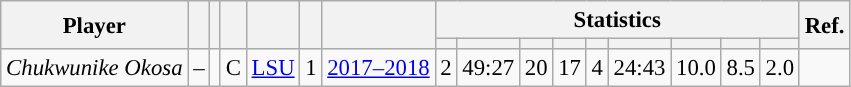<table class="wikitable sortable" style="font-size:95%; text-align:right;">
<tr>
<th rowspan="2">Player</th>
<th rowspan="2"></th>
<th rowspan="2"></th>
<th rowspan="2"></th>
<th rowspan="2"></th>
<th rowspan="2"></th>
<th rowspan="2"></th>
<th colspan="9">Statistics</th>
<th rowspan="2">Ref.</th>
</tr>
<tr>
<th></th>
<th></th>
<th></th>
<th></th>
<th></th>
<th></th>
<th></th>
<th></th>
<th></th>
</tr>
<tr>
<td align="left"><em>Chukwunike Okosa</em></td>
<td align="left">–</td>
<td align="center"></td>
<td align="center">C</td>
<td align="left"><a href='#'>LSU</a></td>
<td align="center">1</td>
<td align="center"><a href='#'>2017–2018</a></td>
<td>2</td>
<td>49:27</td>
<td>20</td>
<td>17</td>
<td>4</td>
<td>24:43</td>
<td>10.0</td>
<td>8.5</td>
<td>2.0</td>
<td align="center"></td>
</tr>
</table>
